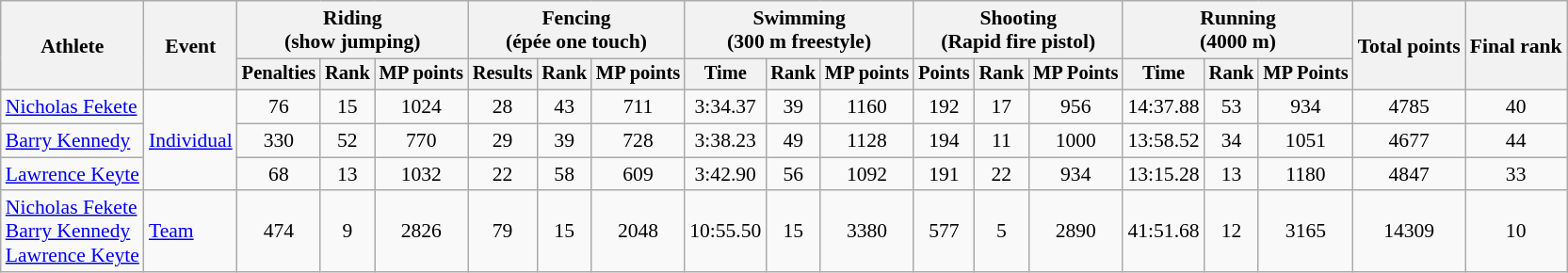<table class="wikitable" style="font-size:90%">
<tr>
<th rowspan="2">Athlete</th>
<th rowspan="2">Event</th>
<th colspan=3>Riding<br><span>(show jumping)</span></th>
<th colspan=3>Fencing<br><span>(épée one touch)</span></th>
<th colspan=3>Swimming<br><span>(300 m freestyle)</span></th>
<th colspan=3>Shooting<br><span>(Rapid fire pistol)</span></th>
<th colspan=3>Running<br><span>(4000 m)</span></th>
<th rowspan=2>Total points</th>
<th rowspan=2>Final rank</th>
</tr>
<tr style="font-size:95%">
<th>Penalties</th>
<th>Rank</th>
<th>MP points</th>
<th>Results</th>
<th>Rank</th>
<th>MP points</th>
<th>Time</th>
<th>Rank</th>
<th>MP points</th>
<th>Points</th>
<th>Rank</th>
<th>MP Points</th>
<th>Time</th>
<th>Rank</th>
<th>MP Points</th>
</tr>
<tr align=center>
<td align=left><a href='#'>Nicholas Fekete</a></td>
<td align=left rowspan=3><a href='#'>Individual</a></td>
<td>76</td>
<td>15</td>
<td>1024</td>
<td>28</td>
<td>43</td>
<td>711</td>
<td>3:34.37</td>
<td>39</td>
<td>1160</td>
<td>192</td>
<td>17</td>
<td>956</td>
<td>14:37.88</td>
<td>53</td>
<td>934</td>
<td>4785</td>
<td>40</td>
</tr>
<tr align=center>
<td align=left><a href='#'>Barry Kennedy</a></td>
<td>330</td>
<td>52</td>
<td>770</td>
<td>29</td>
<td>39</td>
<td>728</td>
<td>3:38.23</td>
<td>49</td>
<td>1128</td>
<td>194</td>
<td>11</td>
<td>1000</td>
<td>13:58.52</td>
<td>34</td>
<td>1051</td>
<td>4677</td>
<td>44</td>
</tr>
<tr align=center>
<td align=left><a href='#'>Lawrence Keyte</a></td>
<td>68</td>
<td>13</td>
<td>1032</td>
<td>22</td>
<td>58</td>
<td>609</td>
<td>3:42.90</td>
<td>56</td>
<td>1092</td>
<td>191</td>
<td>22</td>
<td>934</td>
<td>13:15.28</td>
<td>13</td>
<td>1180</td>
<td>4847</td>
<td>33</td>
</tr>
<tr align=center>
<td align=left><a href='#'>Nicholas Fekete</a><br><a href='#'>Barry Kennedy</a><br><a href='#'>Lawrence Keyte</a></td>
<td align=left><a href='#'>Team</a></td>
<td>474</td>
<td>9</td>
<td>2826</td>
<td>79</td>
<td>15</td>
<td>2048</td>
<td>10:55.50</td>
<td>15</td>
<td>3380</td>
<td>577</td>
<td>5</td>
<td>2890</td>
<td>41:51.68</td>
<td>12</td>
<td>3165</td>
<td>14309</td>
<td>10</td>
</tr>
</table>
